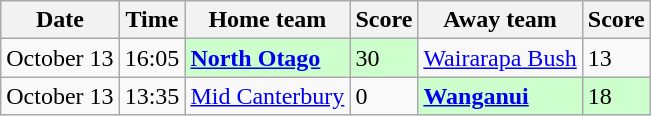<table class="wikitable">
<tr>
<th>Date</th>
<th>Time</th>
<th>Home team</th>
<th>Score</th>
<th>Away team</th>
<th>Score</th>
</tr>
<tr>
<td>October 13</td>
<td>16:05</td>
<td style="background:#cfc"><strong><a href='#'>North Otago</a></strong></td>
<td style="background:#cfc">30</td>
<td><a href='#'>Wairarapa Bush</a></td>
<td>13</td>
</tr>
<tr>
<td>October 13</td>
<td>13:35</td>
<td><a href='#'>Mid Canterbury</a></td>
<td>0</td>
<td style="background:#cfc"><strong><a href='#'>Wanganui</a></strong></td>
<td style="background:#cfc">18</td>
</tr>
</table>
